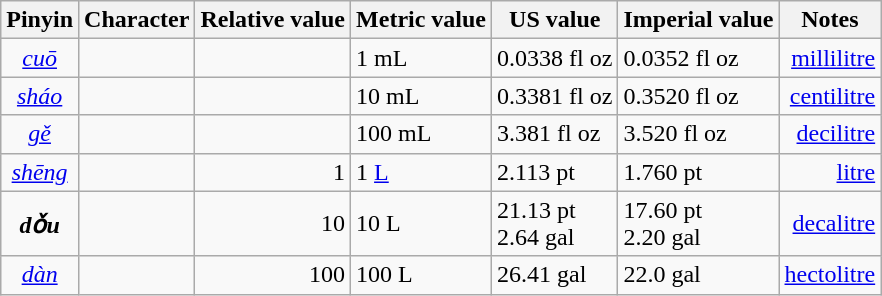<table class="wikitable">
<tr>
<th>Pinyin</th>
<th>Character</th>
<th>Relative value</th>
<th>Metric value</th>
<th>US value</th>
<th>Imperial value</th>
<th>Notes</th>
</tr>
<tr>
<td align=center><em><a href='#'>cuō</a></em></td>
<td align=right></td>
<td align=right></td>
<td align=left>1 mL</td>
<td align=left>0.0338 fl oz</td>
<td align=left>0.0352 fl oz</td>
<td align=right><a href='#'>millilitre</a></td>
</tr>
<tr>
<td align=center><em><a href='#'>sháo</a></em></td>
<td align=right></td>
<td align=right></td>
<td align=left>10 mL</td>
<td align=left>0.3381 fl oz</td>
<td align=left>0.3520 fl oz</td>
<td align=right><a href='#'>centilitre</a></td>
</tr>
<tr>
<td align=center><em><a href='#'>gě</a></em></td>
<td align=right></td>
<td align=right></td>
<td align=left>100 mL</td>
<td align=left>3.381 fl oz</td>
<td align=left>3.520 fl oz</td>
<td align=right><a href='#'>decilitre</a></td>
</tr>
<tr>
<td align=center><em><a href='#'>shēng</a></em></td>
<td align=right></td>
<td align=right>1</td>
<td align=left>1 <a href='#'>L</a></td>
<td align=left>2.113 pt</td>
<td align=left>1.760 pt</td>
<td align=right><a href='#'>litre</a></td>
</tr>
<tr>
<td align=center><strong><em>dǒu</em></strong></td>
<td align=right></td>
<td align=right>10</td>
<td align=left>10 L</td>
<td align=left>21.13 pt<br>2.64 gal</td>
<td align=left>17.60 pt<br>2.20 gal</td>
<td align=right><a href='#'>decalitre</a></td>
</tr>
<tr>
<td align=center><em><a href='#'>dàn</a></em></td>
<td align=right></td>
<td align=right>100</td>
<td align=left>100 L</td>
<td align=left>26.41 gal</td>
<td align=left>22.0 gal</td>
<td align=right><a href='#'>hectolitre</a></td>
</tr>
</table>
